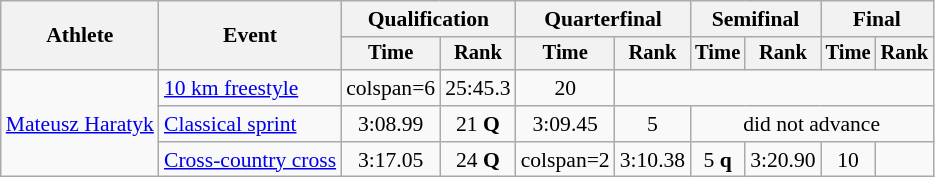<table class="wikitable" style="font-size:90%">
<tr>
<th rowspan="2">Athlete</th>
<th rowspan="2">Event</th>
<th colspan="2">Qualification</th>
<th colspan="2">Quarterfinal</th>
<th colspan="2">Semifinal</th>
<th colspan="2">Final</th>
</tr>
<tr style="font-size:95%">
<th>Time</th>
<th>Rank</th>
<th>Time</th>
<th>Rank</th>
<th>Time</th>
<th>Rank</th>
<th>Time</th>
<th>Rank</th>
</tr>
<tr align=center>
<td align=left rowspan=3><a href='#'>Mateusz Haratyk</a></td>
<td align=left><a href='#'>10 km freestyle</a></td>
<td>colspan=6 </td>
<td>25:45.3</td>
<td>20</td>
</tr>
<tr align=center>
<td align=left><a href='#'>Classical sprint</a></td>
<td>3:08.99</td>
<td>21 <strong>Q</strong></td>
<td>3:09.45</td>
<td>5</td>
<td colspan=4>did not advance</td>
</tr>
<tr align=center>
<td align=left><a href='#'>Cross-country cross</a></td>
<td>3:17.05</td>
<td>24 <strong>Q</strong></td>
<td>colspan=2 </td>
<td>3:10.38</td>
<td>5 <strong>q</strong></td>
<td>3:20.90</td>
<td>10</td>
</tr>
</table>
